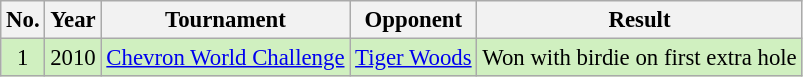<table class="wikitable" style="font-size:95%;">
<tr>
<th>No.</th>
<th>Year</th>
<th>Tournament</th>
<th>Opponent</th>
<th>Result</th>
</tr>
<tr style="background:#D0F0C0;">
<td align=center>1</td>
<td>2010</td>
<td><a href='#'>Chevron World Challenge</a></td>
<td> <a href='#'>Tiger Woods</a></td>
<td>Won with birdie on first extra hole</td>
</tr>
</table>
